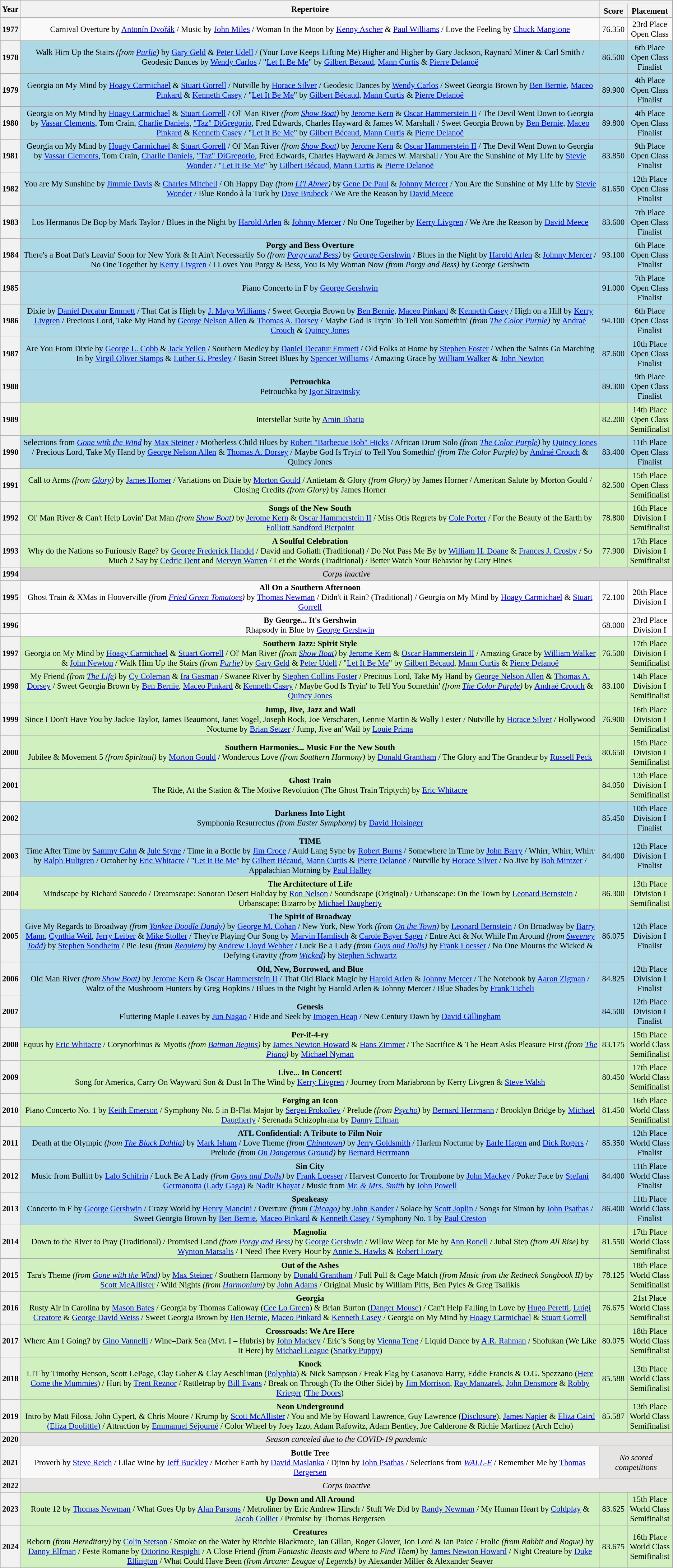<table class="wikitable" style="text-align: center; font-size:95%;">
<tr>
<th scope="col" rowspan="2">Year</th>
<th scope="col" rowspan="2">Repertoire</th>
<th scope="col" colspan="2"></th>
</tr>
<tr>
<th scope="col">Score</th>
<th scope="col">Placement</th>
</tr>
<tr>
<th scope="row">1977</th>
<td>Carnival Overture by <a href='#'>Antonín Dvořák</a> / Music by <a href='#'>John Miles</a> / Woman In the Moon by <a href='#'>Kenny Ascher</a> & <a href='#'>Paul Williams</a> / Love the Feeling by <a href='#'>Chuck Mangione</a></td>
<td>76.350</td>
<td>23rd Place<br>Open Class</td>
</tr>
<tr bgcolor=#ADD8E6>
<th scope="row">1978</th>
<td>Walk Him Up the Stairs <em>(from <a href='#'>Purlie</a>)</em> by <a href='#'>Gary Geld</a> & <a href='#'>Peter Udell</a> / (Your Love Keeps Lifting Me) Higher and Higher by Gary Jackson, Raynard Miner & Carl Smith / Geodesic Dances by <a href='#'>Wendy Carlos</a> / "<a href='#'>Let It Be Me</a>" by <a href='#'>Gilbert Bécaud</a>, <a href='#'>Mann Curtis</a> & <a href='#'>Pierre Delanoë</a></td>
<td>86.500</td>
<td>6th Place<br>Open Class<br>Finalist</td>
</tr>
<tr bgcolor=#ADD8E6>
<th scope="row">1979</th>
<td>Georgia on My Mind by <a href='#'>Hoagy Carmichael</a> & <a href='#'>Stuart Gorrell</a> / Nutville by <a href='#'>Horace Silver</a> / Geodesic Dances by <a href='#'>Wendy Carlos</a> / Sweet Georgia Brown by <a href='#'>Ben Bernie</a>, <a href='#'>Maceo Pinkard</a> & <a href='#'>Kenneth Casey</a> / "<a href='#'>Let It Be Me</a>" by <a href='#'>Gilbert Bécaud</a>, <a href='#'>Mann Curtis</a> & <a href='#'>Pierre Delanoë</a></td>
<td>89.900</td>
<td>4th Place<br>Open Class<br>Finalist</td>
</tr>
<tr bgcolor=#ADD8E6>
<th scope="row">1980</th>
<td>Georgia on My Mind by <a href='#'>Hoagy Carmichael</a> & <a href='#'>Stuart Gorrell</a> / Ol' Man River <em>(from <a href='#'>Show Boat</a>)</em> by <a href='#'>Jerome Kern</a> & <a href='#'>Oscar Hammerstein II</a> / The Devil Went Down to Georgia by <a href='#'>Vassar Clements</a>, Tom Crain, <a href='#'>Charlie Daniels</a>, <a href='#'>"Taz" DiGregorio</a>, Fred Edwards, Charles Hayward & James W. Marshall / Sweet Georgia Brown by <a href='#'>Ben Bernie</a>, <a href='#'>Maceo Pinkard</a> & <a href='#'>Kenneth Casey</a> / "<a href='#'>Let It Be Me</a>" by <a href='#'>Gilbert Bécaud</a>, <a href='#'>Mann Curtis</a> & <a href='#'>Pierre Delanoë</a></td>
<td>89.800</td>
<td>4th Place<br>Open Class<br>Finalist</td>
</tr>
<tr bgcolor=#ADD8E6>
<th scope="row">1981</th>
<td>Georgia on My Mind by <a href='#'>Hoagy Carmichael</a> & <a href='#'>Stuart Gorrell</a> / Ol' Man River <em>(from <a href='#'>Show Boat</a>)</em> by <a href='#'>Jerome Kern</a> & <a href='#'>Oscar Hammerstein II</a> / The Devil Went Down to Georgia by <a href='#'>Vassar Clements</a>, Tom Crain, <a href='#'>Charlie Daniels</a>, <a href='#'>"Taz" DiGregorio</a>, Fred Edwards, Charles Hayward & James W. Marshall / You Are the Sunshine of My Life by <a href='#'>Stevie Wonder</a> / "<a href='#'>Let It Be Me</a>" by <a href='#'>Gilbert Bécaud</a>, <a href='#'>Mann Curtis</a> & <a href='#'>Pierre Delanoë</a></td>
<td>83.850</td>
<td>9th Place<br>Open Class<br>Finalist</td>
</tr>
<tr bgcolor=#ADD8E6>
<th scope="row">1982</th>
<td>You are My Sunshine by <a href='#'>Jimmie Davis</a> & <a href='#'>Charles Mitchell</a> / Oh Happy Day <em>(from <a href='#'>Li'l Abner</a>)</em> by <a href='#'>Gene De Paul</a> & <a href='#'>Johnny Mercer</a> / You Are the Sunshine of My Life by <a href='#'>Stevie Wonder</a> / Blue Rondo à la Turk by <a href='#'>Dave Brubeck</a> / We Are the Reason by <a href='#'>David Meece</a></td>
<td>81.650</td>
<td>12th Place<br>Open Class<br>Finalist</td>
</tr>
<tr bgcolor=#ADD8E6>
<th scope="row">1983</th>
<td>Los Hermanos De Bop by Mark Taylor / Blues in the Night by <a href='#'>Harold Arlen</a> & <a href='#'>Johnny Mercer</a> / No One Together by <a href='#'>Kerry Livgren</a> / We Are the Reason by <a href='#'>David Meece</a></td>
<td>83.600</td>
<td>7th Place<br>Open Class<br>Finalist</td>
</tr>
<tr bgcolor=#ADD8E6>
<th scope="row">1984</th>
<td><strong>Porgy and Bess Overture</strong><br>There's a Boat Dat's Leavin' Soon for New York & It Ain't Necessarily So <em>(from <a href='#'>Porgy and Bess</a>)</em> by <a href='#'>George Gershwin</a> / Blues in the Night by <a href='#'>Harold Arlen</a> & <a href='#'>Johnny Mercer</a> / No One Together by <a href='#'>Kerry Livgren</a> / I Loves You Porgy & Bess, You Is My Woman Now <em>(from Porgy and Bess)</em> by George Gershwin</td>
<td>93.100</td>
<td>6th Place<br>Open Class<br>Finalist</td>
</tr>
<tr bgcolor=#ADD8E6>
<th scope="row">1985</th>
<td>Piano Concerto in F by <a href='#'>George Gershwin</a></td>
<td>91.000</td>
<td>7th Place<br>Open Class<br>Finalist</td>
</tr>
<tr bgcolor=#ADD8E6>
<th scope="row">1986</th>
<td>Dixie by <a href='#'>Daniel Decatur Emmett</a> / That Cat is High by <a href='#'>J. Mayo Williams</a> / Sweet Georgia Brown by <a href='#'>Ben Bernie</a>, <a href='#'>Maceo Pinkard</a> & <a href='#'>Kenneth Casey</a> / High on a Hill by <a href='#'>Kerry Livgren</a> / Precious Lord, Take My Hand by <a href='#'>George Nelson Allen</a> & <a href='#'>Thomas A. Dorsey</a> / Maybe God Is Tryin' To Tell You Somethin' <em>(from <a href='#'>The Color Purple</a>)</em> by <a href='#'>Andraé Crouch</a> & <a href='#'>Quincy Jones</a></td>
<td>94.100</td>
<td>6th Place<br>Open Class<br>Finalist</td>
</tr>
<tr bgcolor=#ADD8E6>
<th scope="row">1987</th>
<td>Are You From Dixie by <a href='#'>George L. Cobb</a> & <a href='#'>Jack Yellen</a> / Southern Medley by <a href='#'>Daniel Decatur Emmett</a> / Old Folks at Home by <a href='#'>Stephen Foster</a> / When the Saints Go Marching In by <a href='#'>Virgil Oliver Stamps</a> & <a href='#'>Luther G. Presley</a> / Basin Street Blues by <a href='#'>Spencer Williams</a> / Amazing Grace by <a href='#'>William Walker</a> & <a href='#'>John Newton</a></td>
<td>87.600</td>
<td>10th Place<br>Open Class<br>Finalist</td>
</tr>
<tr bgcolor=#ADD8E6>
<th scope="row">1988</th>
<td><strong>Petrouchka</strong><br>Petrouchka by <a href='#'>Igor Stravinsky</a></td>
<td>89.300</td>
<td>9th Place<br>Open Class<br>Finalist</td>
</tr>
<tr bgcolor =#D0F0C0>
<th scope="row">1989</th>
<td>Interstellar Suite by <a href='#'>Amin Bhatia</a></td>
<td>82.200</td>
<td>14th Place<br>Open Class<br>Semifinalist</td>
</tr>
<tr bgcolor=#ADD8E6>
<th scope="row">1990</th>
<td>Selections from <a href='#'><em>Gone with the Wind</em></a> by <a href='#'>Max Steiner</a> / Motherless Child Blues by <a href='#'>Robert "Barbecue Bob" Hicks</a> / African Drum Solo <em>(from <a href='#'>The Color Purple</a>)</em> by <a href='#'>Quincy Jones</a> / Precious Lord, Take My Hand by <a href='#'>George Nelson Allen</a> & <a href='#'>Thomas A. Dorsey</a> / Maybe God Is Tryin' to Tell You Somethin' <em>(from The Color Purple)</em> by <a href='#'>Andraé Crouch</a> & Quincy Jones</td>
<td>83.400</td>
<td>11th Place<br>Open Class<br>Finalist</td>
</tr>
<tr bgcolor =#D0F0C0>
<th scope="row">1991</th>
<td>Call to Arms <em>(from <a href='#'>Glory</a>)</em> by <a href='#'>James Horner</a> / Variations on Dixie by <a href='#'>Morton Gould</a> / Antietam & Glory <em>(from Glory)</em> by James Horner / American Salute by Morton Gould / Closing Credits <em>(from Glory)</em> by James Horner</td>
<td>82.500</td>
<td>15th Place<br>Open Class<br>Semifinalist</td>
</tr>
<tr bgcolor =#D0F0C0>
<th scope="row">1992</th>
<td><strong>Songs of the New South</strong><br>Ol' Man River & Can't Help Lovin' Dat Man <em>(from <a href='#'>Show Boat</a>)</em> by <a href='#'>Jerome Kern</a> & <a href='#'>Oscar Hammerstein II</a>  / Miss Otis Regrets by <a href='#'>Cole Porter</a> / For the Beauty of the Earth by <a href='#'>Folliott Sandford Pierpoint</a></td>
<td>78.800</td>
<td>16th Place<br>Division I<br>Semifinalist</td>
</tr>
<tr bgcolor =#D0F0C0>
<th scope="row">1993</th>
<td><strong>A Soulful Celebration</strong><br>Why do the Nations so Furiously Rage? by <a href='#'>George Frederick Handel</a> / David and Goliath (Traditional) / Do Not Pass Me By by <a href='#'>William H. Doane</a> & <a href='#'>Frances J. Crosby</a> / So Much 2 Say by <a href='#'>Cedric Dent</a> and <a href='#'>Mervyn Warren</a> / Let the Words (Traditional) / Better Watch Your Behavior by Gary Hines</td>
<td>77.900</td>
<td>17th Place<br>Division I<br>Semifinalist</td>
</tr>
<tr>
<th scope="row">1994</th>
<td colspan="3" bgcolor="lightGrey"><em>Corps inactive</em></td>
</tr>
<tr>
<th scope="row">1995</th>
<td><strong>All On a Southern Afternoon</strong><br>Ghost Train & XMas in Hooverville <em>(from <a href='#'>Fried Green Tomatoes</a>)</em> by <a href='#'>Thomas Newman</a> / Didn't it Rain? (Traditional) / Georgia on My Mind by <a href='#'>Hoagy Carmichael</a> & <a href='#'>Stuart Gorrell</a></td>
<td>72.100</td>
<td>20th Place<br>Division I</td>
</tr>
<tr>
<th scope="row">1996</th>
<td><strong>By George... It's Gershwin</strong><br>Rhapsody in Blue by <a href='#'>George Gershwin</a></td>
<td>68.000</td>
<td>23rd Place<br>Division I</td>
</tr>
<tr bgcolor =#D0F0C0>
<th scope="row">1997</th>
<td><strong>Southern Jazz: Spirit Style</strong><br>Georgia on My Mind by <a href='#'>Hoagy Carmichael</a> & <a href='#'>Stuart Gorrell</a> / Ol' Man River <em>(from <a href='#'>Show Boat</a>)</em> by <a href='#'>Jerome Kern</a> & <a href='#'>Oscar Hammerstein II</a> / Amazing Grace by <a href='#'>William Walker</a> & <a href='#'>John Newton</a> / Walk Him Up the Stairs <em>(from <a href='#'>Purlie</a>)</em> by <a href='#'>Gary Geld</a> & <a href='#'>Peter Udell</a> / "<a href='#'>Let It Be Me</a>" by <a href='#'>Gilbert Bécaud</a>, <a href='#'>Mann Curtis</a> & <a href='#'>Pierre Delanoë</a></td>
<td>76.500</td>
<td>17th Place<br>Division I<br>Semifinalist</td>
</tr>
<tr bgcolor =#D0F0C0>
<th scope="row">1998</th>
<td>My Friend <em>(from <a href='#'>The Life</a>)</em> by <a href='#'>Cy Coleman</a> & <a href='#'>Ira Gasman</a> / Swanee River by <a href='#'>Stephen Collins Foster</a> / Precious Lord, Take My Hand by <a href='#'>George Nelson Allen</a> & <a href='#'>Thomas A. Dorsey</a> / Sweet Georgia Brown by <a href='#'>Ben Bernie</a>, <a href='#'>Maceo Pinkard</a> & <a href='#'>Kenneth Casey</a> / Maybe God Is Tryin' to Tell You Somethin' <em>(from <a href='#'>The Color Purple</a>)</em> by <a href='#'>Andraé Crouch</a> & <a href='#'>Quincy Jones</a></td>
<td>83.100</td>
<td>14th Place<br>Division I<br>Semifinalist</td>
</tr>
<tr bgcolor =#D0F0C0>
<th scope="row">1999</th>
<td><strong>Jump, Jive, Jazz and Wail</strong><br>Since I Don't Have You by Jackie Taylor, James Beaumont, Janet Vogel, Joseph Rock, Joe Verscharen, Lennie Martin & Wally Lester / Nutville by <a href='#'>Horace Silver</a> / Hollywood Nocturne by <a href='#'>Brian Setzer</a> / Jump, Jive an' Wail by <a href='#'>Louie Prima</a></td>
<td>76.900</td>
<td>16th Place<br>Division I<br>Semifinalist</td>
</tr>
<tr bgcolor =#D0F0C0>
<th scope="row">2000</th>
<td><strong>Southern Harmonies... Music For the New South</strong><br>Jubilee & Movement 5 <em>(from Spiritual)</em> by <a href='#'>Morton Gould</a> / Wonderous Love <em>(from Southern Harmony)</em> by <a href='#'>Donald Grantham</a> / The Glory and The Grandeur by <a href='#'>Russell Peck</a></td>
<td>80.650</td>
<td>15th Place<br>Division I<br>Semifinalist</td>
</tr>
<tr bgcolor =#D0F0C0>
<th scope="row">2001</th>
<td><strong>Ghost Train</strong><br>The Ride, At the Station & The Motive Revolution (The Ghost Train Triptych) by <a href='#'>Eric Whitacre</a></td>
<td>84.050</td>
<td>13th Place<br>Division I<br>Semifinalist</td>
</tr>
<tr bgcolor=#ADD8E6>
<th scope="row">2002</th>
<td><strong>Darkness Into Light</strong><br>Symphonia Resurrectus <em>(from Easter Symphony)</em> by <a href='#'>David Holsinger</a></td>
<td>85.450</td>
<td>10th Place<br>Division I<br>Finalist</td>
</tr>
<tr bgcolor=#ADD8E6>
<th scope="row">2003</th>
<td><strong>TIME</strong><br>Time After Time by <a href='#'>Sammy Cahn</a> & <a href='#'>Jule Styne</a> / Time in a Bottle by <a href='#'>Jim Croce</a> / Auld Lang Syne by <a href='#'>Robert Burns</a> / Somewhere in Time by <a href='#'>John Barry</a> / Whirr, Whirr, Whirr by <a href='#'>Ralph Hultgren</a> / October by <a href='#'>Eric Whitacre</a> / "<a href='#'>Let It Be Me</a>" by <a href='#'>Gilbert Bécaud</a>, <a href='#'>Mann Curtis</a> & <a href='#'>Pierre Delanoë</a> / Nutville by <a href='#'>Horace Silver</a> / No Jive by <a href='#'>Bob Mintzer</a> / Appalachian Morning by <a href='#'>Paul Halley</a></td>
<td>84.400</td>
<td>12th Place<br>Division I<br>Finalist</td>
</tr>
<tr bgcolor =#D0F0C0>
<th scope="row">2004</th>
<td><strong>The Architecture of Life</strong><br>Mindscape by Richard Saucedo / Dreamscape: Sonoran Desert Holiday by <a href='#'>Ron Nelson</a> / Soundscape (Original) / Urbanscape: On the Town by <a href='#'>Leonard Bernstein</a> / Urbanscape: Bizarro by <a href='#'>Michael Daugherty</a></td>
<td>86.300</td>
<td>13th Place<br>Division I<br>Semifinalist</td>
</tr>
<tr bgcolor=#ADD8E6>
<th scope="row">2005</th>
<td><strong>The Spirit of Broadway</strong><br>Give My Regards to Broadway <em>(from <a href='#'>Yankee Doodle Dandy</a>)</em> by <a href='#'>George M. Cohan</a> / New York, New York <em>(from <a href='#'>On the Town</a>)</em> by <a href='#'>Leonard Bernstein</a> / On Broadway by <a href='#'>Barry Mann</a>, <a href='#'>Cynthia Weil</a>, <a href='#'>Jerry Leiber</a> & <a href='#'>Mike Stoller</a> / They're Playing Our Song by <a href='#'>Marvin Hamlisch</a> & <a href='#'>Carole Bayer Sager</a> / Entre Act & Not While I'm Around <em>(from <a href='#'>Sweeney Todd</a>)</em> by <a href='#'>Stephen Sondheim</a> / Pie Jesu <em>(from <a href='#'>Requiem</a>)</em> by <a href='#'>Andrew Lloyd Webber</a> / Luck Be a Lady <em>(from <a href='#'>Guys and Dolls</a>)</em> by <a href='#'>Frank Loesser</a> / No One Mourns the Wicked & Defying Gravity <em>(from <a href='#'>Wicked</a>)</em> by <a href='#'>Stephen Schwartz</a></td>
<td>86.075</td>
<td>12th Place<br>Division I<br>Finalist</td>
</tr>
<tr bgcolor=#ADD8E6>
<th scope="row">2006</th>
<td><strong>Old, New, Borrowed, and Blue</strong><br>Old Man River <em>(from <a href='#'>Show Boat</a>)</em> by <a href='#'>Jerome Kern</a> & <a href='#'>Oscar Hammerstein II</a> / That Old Black Magic by <a href='#'>Harold Arlen</a> & <a href='#'>Johnny Mercer</a> / The Notebook by <a href='#'>Aaron Zigman</a> / Waltz of the Mushroom Hunters by Greg Hopkins / Blues in the Night by Harold Arlen & Johnny Mercer / Blue Shades by <a href='#'>Frank Ticheli</a></td>
<td>84.825</td>
<td>12th Place<br>Division I<br>Finalist</td>
</tr>
<tr bgcolor=#ADD8E6>
<th scope="row">2007</th>
<td><strong>Genesis</strong><br>Fluttering Maple Leaves by <a href='#'>Jun Nagao</a> / Hide and Seek by <a href='#'>Imogen Heap</a> / New Century Dawn by <a href='#'>David Gillingham</a></td>
<td>84.500</td>
<td>12th Place<br>Division I<br>Finalist</td>
</tr>
<tr bgcolor =#D0F0C0>
<th scope="row">2008</th>
<td><strong>Per-if-4-ry</strong><br>Equus by <a href='#'>Eric Whitacre</a> / Corynorhinus & Myotis <em>(from <a href='#'>Batman Begins</a>)</em> by <a href='#'>James Newton Howard</a> & <a href='#'>Hans Zimmer</a> / The Sacrifice & The Heart Asks Pleasure First <em>(from <a href='#'>The Piano</a>)</em> by <a href='#'>Michael Nyman</a></td>
<td>83.175</td>
<td>15th Place<br>World Class<br>Semifinalist</td>
</tr>
<tr bgcolor =#D0F0C0>
<th scope="row">2009</th>
<td><strong>Live... In Concert!</strong><br>Song for America, Carry On Wayward Son & Dust In The Wind by <a href='#'>Kerry Livgren</a> / Journey from Mariabronn by Kerry Livgren & <a href='#'>Steve Walsh</a></td>
<td>80.450</td>
<td>17th Place<br>World Class<br>Semifinalist</td>
</tr>
<tr bgcolor =#D0F0C0>
<th scope="row">2010</th>
<td><strong>Forging an Icon</strong><br>Piano Concerto No. 1 by <a href='#'>Keith Emerson</a> / Symphony No. 5 in B-Flat Major by <a href='#'>Sergei Prokofiev</a> / Prelude <em>(from <a href='#'>Psycho</a>)</em> by <a href='#'>Bernard Herrmann</a> / Brooklyn Bridge by <a href='#'>Michael Daugherty</a> / Serenada Schizophrana by <a href='#'>Danny Elfman</a></td>
<td>81.450</td>
<td>16th Place<br>World Class<br>Semifinalist</td>
</tr>
<tr bgcolor=#ADD8E6>
<th scope="row">2011</th>
<td><strong>ATL Confidential: A Tribute to Film Noir</strong><br>Death at the Olympic <em>(from <a href='#'>The Black Dahlia</a>)</em> by <a href='#'>Mark Isham</a> / Love Theme <em>(from <a href='#'>Chinatown</a>)</em> by <a href='#'>Jerry Goldsmith</a> / Harlem Nocturne by <a href='#'>Earle Hagen</a> and <a href='#'>Dick Rogers</a> / Prelude <em>(from <a href='#'>On Dangerous Ground</a>)</em> by <a href='#'>Bernard Herrmann</a></td>
<td>85.350</td>
<td>12th Place<br>World Class<br>Finalist</td>
</tr>
<tr bgcolor=#ADD8E6>
<th scope="row">2012</th>
<td><strong>Sin City</strong><br>Music from Bullitt by <a href='#'>Lalo Schifrin</a> / Luck Be A Lady <em>(from <a href='#'>Guys and Dolls</a>)</em> by <a href='#'>Frank Loesser</a> / Harvest Concerto for Trombone by <a href='#'>John Mackey</a> / Poker Face by <a href='#'>Stefani Germanotta (Lady Gaga)</a> & <a href='#'>Nadir Khayat</a> / Music from <a href='#'><em>Mr. & Mrs. Smith</em></a> by <a href='#'>John Powell</a></td>
<td>84.400</td>
<td>11th Place<br>World Class<br>Finalist</td>
</tr>
<tr bgcolor=#ADD8E6>
<th scope="row">2013</th>
<td><strong>Speakeasy</strong><br>Concerto in F by <a href='#'>George Gershwin</a> / Crazy World by <a href='#'>Henry Mancini</a> / Overture <em>(from <a href='#'>Chicago</a>)</em> by <a href='#'>John Kander</a> / Solace by <a href='#'>Scott Joplin</a> / Songs for Simon by <a href='#'>John Psathas</a> / Sweet Georgia Brown by <a href='#'>Ben Bernie</a>, <a href='#'>Maceo Pinkard</a> & <a href='#'>Kenneth Casey</a> / Symphony No. 1 by <a href='#'>Paul Creston</a></td>
<td>86.400</td>
<td>11th Place<br>World Class<br>Finalist</td>
</tr>
<tr bgcolor =#D0F0C0>
<th scope="row">2014</th>
<td><strong>Magnolia</strong><br>Down to the River to Pray (Traditional) / Promised Land <em>(from <a href='#'>Porgy and Bess</a>)</em> by <a href='#'>George Gershwin</a> / Willow Weep for Me by <a href='#'>Ann Ronell</a> / Jubal Step <em>(from All Rise)</em> by <a href='#'>Wynton Marsalis</a> / I Need Thee Every Hour by <a href='#'>Annie S. Hawks</a> & <a href='#'>Robert Lowry</a></td>
<td>81.550</td>
<td>17th Place<br>World Class<br>Semifinalist</td>
</tr>
<tr bgcolor =#D0F0C0>
<th scope="row">2015</th>
<td><strong>Out of the Ashes</strong><br>Tara's Theme <em>(from <a href='#'>Gone with the Wind</a>)</em> by <a href='#'>Max Steiner</a> / Southern Harmony by <a href='#'>Donald Grantham</a> / Full Pull & Cage Match <em>(from Music from the Redneck Songbook II)</em> by <a href='#'>Scott McAllister</a> / Wild Nights <em>(from <a href='#'>Harmonium</a>)</em> by <a href='#'>John Adams</a> / Original Music by William Pitts, Ben Pyles & Greg Tsalikis</td>
<td>78.125</td>
<td>18th Place<br>World Class<br>Semifinalist</td>
</tr>
<tr bgcolor =#D0F0C0>
<th scope="row">2016</th>
<td><strong>Georgia</strong><br>Rusty Air in Carolina by <a href='#'>Mason Bates</a> / Georgia by Thomas Calloway (<a href='#'>Cee Lo Green</a>) & Brian Burton (<a href='#'>Danger Mouse</a>) / Can't Help Falling in Love by <a href='#'>Hugo Peretti</a>, <a href='#'>Luigi Creatore</a> & <a href='#'>George David Weiss</a> / Sweet Georgia Brown by <a href='#'>Ben Bernie</a>, <a href='#'>Maceo Pinkard</a> & <a href='#'>Kenneth Casey</a> / Georgia on My Mind by <a href='#'>Hoagy Carmichael</a> & <a href='#'>Stuart Gorrell</a></td>
<td>76.675</td>
<td>21st Place<br>World Class<br>Semifinalist</td>
</tr>
<tr bgcolor =#D0F0C0>
<th scope="row">2017</th>
<td><strong>Crossroads: We Are Here</strong><br>Where Am I Going? by <a href='#'>Gino Vannelli</a> / Wine–Dark Sea (Mvt. I – Hubris) by <a href='#'>John Mackey</a> / Eric’s Song by <a href='#'>Vienna Teng</a> / Liquid Dance by <a href='#'>A.R. Rahman</a> / Shofukan (We Like It Here) by <a href='#'>Michael League</a> (<a href='#'>Snarky Puppy</a>)</td>
<td>80.075</td>
<td>18th Place<br>World Class<br>Semifinalist</td>
</tr>
<tr bgcolor=#D0F0C0>
<th scope="row">2018</th>
<td><strong>Knock</strong><br>LIT by Timothy Henson, Scott LePage, Clay Gober & Clay Aeschliman (<a href='#'>Polyphia</a>) & Nick Sampson / Freak Flag by Casanova Harry, Eddie Francis & O.G. Spezzano (<a href='#'>Here Come the Mummies</a>) / Hurt by <a href='#'>Trent Reznor</a> / Rattletrap by <a href='#'>Bill Evans</a> / Break on Through (To the Other Side) by <a href='#'>Jim Morrison</a>, <a href='#'>Ray Manzarek</a>, <a href='#'>John Densmore</a> & <a href='#'>Robby Krieger</a> (<a href='#'>The Doors</a>)</td>
<td>85.588</td>
<td bgcolor="d0f0c0">13th Place<br>World Class<br>Semifinalist</td>
</tr>
<tr bgcolor=#D0F0C0>
<th scope="row">2019</th>
<td><strong>Neon Underground</strong><br>Intro by Matt Filosa, John Cypert, & Chris Moore / Krump by <a href='#'>Scott McAllister</a> / You and Me by Howard Lawrence, Guy Lawrence (<a href='#'>Disclosure</a>), <a href='#'>James Napier</a> & <a href='#'>Eliza Caird (Eliza Doolittle)</a> / Attraction by <a href='#'>Emmanuel Séjourné</a> / Color Wheel by Joey Izzo, Adam Rafowitz, Adam Bentley, Joe Calderone & Richie Martinez (Arch Echo)</td>
<td>85.587</td>
<td bgcolor="d0f0c0">13th Place<br>World Class<br>Semifinalist</td>
</tr>
<tr>
<th scope="row">2020</th>
<td colspan="3" bgcolor="e5e4e2"><em>Season canceled due to the COVID-19 pandemic</em></td>
</tr>
<tr>
<th scope="row">2021</th>
<td><strong>Bottle Tree</strong><br>Proverb by <a href='#'>Steve Reich</a> / Lilac Wine by <a href='#'>Jeff Buckley</a> / Mother Earth by <a href='#'>David Maslanka</a> / Djinn by <a href='#'>John Psathas</a> / Selections from <em><a href='#'>WALL-E</a></em> / Remember Me by <a href='#'>Thomas Bergersen</a></td>
<td colspan="2" bgcolor="e5e4e2"><em>No scored competitions</em></td>
</tr>
<tr bgcolor=#D0F0C0>
<th scope="row">2022</th>
<td colspan="3" bgcolor="e5e4e2"><em>Corps inactive</em></td>
</tr>
<tr bgcolor=#D0F0C0>
<th scope="row">2023</th>
<td><strong>Up Down and All Around</strong><br>Route 12 by <a href='#'>Thomas Newman</a> / What Goes Up by <a href='#'>Alan Parsons</a> / Metroliner by Eric Andrew Hirsch / Stuff We Did by <a href='#'>Randy Newman</a> / My Human Heart by <a href='#'>Coldplay</a> & <a href='#'>Jacob Collier</a> / Promise by Thomas Bergersen</td>
<td>83.625</td>
<td bgcolor="d0f0c0">15th Place<br>World Class<br>Semifinalist</td>
</tr>
<tr bgcolor=#D0F0C0>
<th scope="row">2024</th>
<td><strong>Creatures</strong><br>Reborn <em>(from Hereditary)</em> by <a href='#'>Colin Stetson</a> / Smoke on the Water by Ritchie Blackmore, Ian Gillan, Roger Glover, Jon Lord & Ian Paice / Frolic <em>(from Rabbit and Rogue)</em> by <a href='#'>Danny Elfman</a> / Feste Romane by <a href='#'>Ottorino Respighi</a> / A Close Friend <em>(from Fantastic Beasts and Where to Find Them)</em> by <a href='#'>James Newton Howard</a> / Night Creature by <a href='#'>Duke Ellington</a> / What Could Have Been <em>(from Arcane: League of Legends)</em> by Alexander Miller & Alexander Seaver</td>
<td>83.675</td>
<td bgcolor="d0f0c0">16th Place<br>World Class<br>Semifinalist</td>
</tr>
</table>
